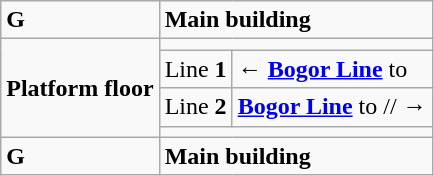<table class="wikitable">
<tr>
<td><strong>G</strong></td>
<td colspan="2"><strong>Main building</strong></td>
</tr>
<tr>
<td rowspan="4"><strong>Platform floor</strong></td>
<td colspan="2"></td>
</tr>
<tr>
<td>Line <strong>1</strong></td>
<td>←   <strong><a href='#'>Bogor Line</a></strong> to </td>
</tr>
<tr>
<td>Line <strong>2</strong></td>
<td> <strong><a href='#'>Bogor Line</a></strong> to //  →</td>
</tr>
<tr>
<td colspan="2"></td>
</tr>
<tr>
<td><strong>G</strong></td>
<td colspan="2"><strong>Main building</strong></td>
</tr>
</table>
